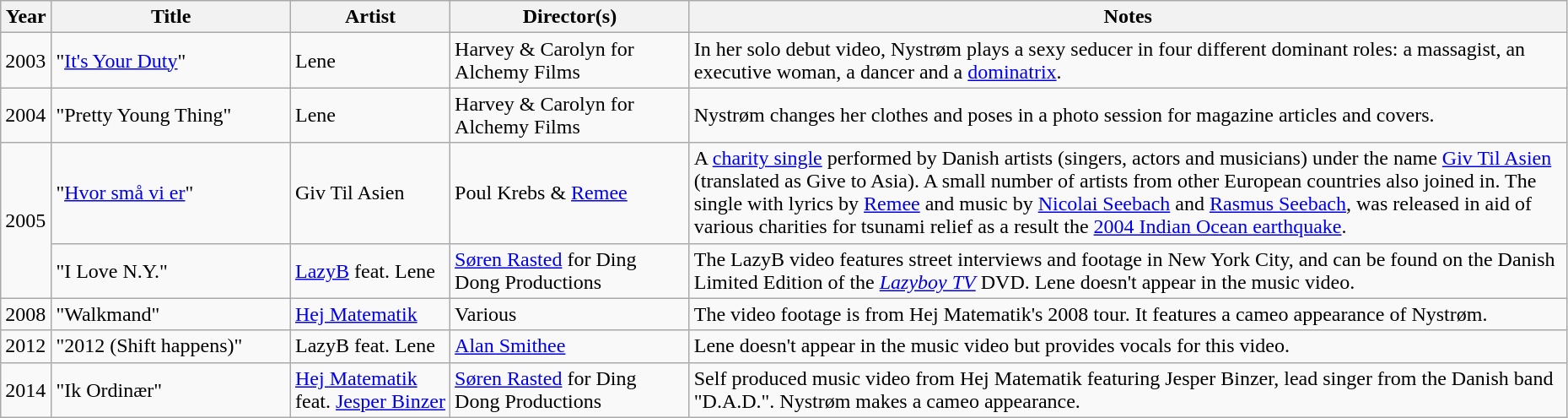<table class="wikitable plainrowheaders" style="width:98%;">
<tr>
<th scope="col" style="width:3%;">Year</th>
<th scope="col" style="width:15%;">Title</th>
<th scope="col" style="width:10%;">Artist</th>
<th scope="col" style="width:15%;">Director(s)</th>
<th scope="col" style="width:55%;">Notes</th>
</tr>
<tr>
<td>2003</td>
<td>"<a href='#'>It's Your Duty</a>"</td>
<td>Lene</td>
<td>Harvey & Carolyn for Alchemy Films</td>
<td>In her solo debut video, Nystrøm plays a sexy seducer in four different dominant roles: a massagist, an executive woman, a dancer and a <a href='#'>dominatrix</a>.</td>
</tr>
<tr>
<td>2004</td>
<td>"Pretty Young Thing"</td>
<td>Lene</td>
<td>Harvey & Carolyn for Alchemy Films</td>
<td>Nystrøm changes her clothes and poses in a photo session for magazine articles and covers.</td>
</tr>
<tr>
<td rowspan="2">2005</td>
<td>"<a href='#'>Hvor små vi er</a>"</td>
<td>Giv Til Asien</td>
<td>Poul Krebs & <a href='#'>Remee</a></td>
<td>A <a href='#'>charity single</a> performed by Danish artists (singers, actors and musicians) under the name <a href='#'>Giv Til Asien</a> (translated as Give to Asia). A small number of artists from other European countries also joined in. The single with lyrics by <a href='#'>Remee</a> and music by <a href='#'>Nicolai Seebach</a> and <a href='#'>Rasmus Seebach</a>, was released in aid of various charities for tsunami relief as a result the <a href='#'>2004 Indian Ocean earthquake</a>.</td>
</tr>
<tr>
<td>"I Love N.Y."</td>
<td><a href='#'>LazyB</a> feat. Lene</td>
<td><a href='#'>Søren Rasted</a> for Ding Dong Productions</td>
<td>The LazyB video features street interviews and footage in New York City, and can be found on the Danish Limited Edition of the <em><a href='#'>Lazyboy TV</a></em> DVD. Lene doesn't appear in the music video.</td>
</tr>
<tr>
<td>2008</td>
<td>"Walkmand"</td>
<td><a href='#'>Hej Matematik</a></td>
<td>Various</td>
<td>The video footage is from Hej Matematik's 2008 tour. It features a cameo appearance of Nystrøm.</td>
</tr>
<tr>
<td>2012</td>
<td>"2012 (Shift happens)"</td>
<td>LazyB feat. Lene</td>
<td><a href='#'>Alan Smithee</a></td>
<td>Lene doesn't appear in the music video but provides vocals for this video.</td>
</tr>
<tr>
<td>2014</td>
<td>"Ik Ordinær"</td>
<td><a href='#'>Hej Matematik</a> feat. <a href='#'>Jesper Binzer</a></td>
<td><a href='#'>Søren Rasted</a> for Ding Dong Productions</td>
<td>Self produced music video from Hej Matematik featuring Jesper Binzer, lead singer from the Danish band "D.A.D.". Nystrøm makes a cameo appearance.</td>
</tr>
</table>
